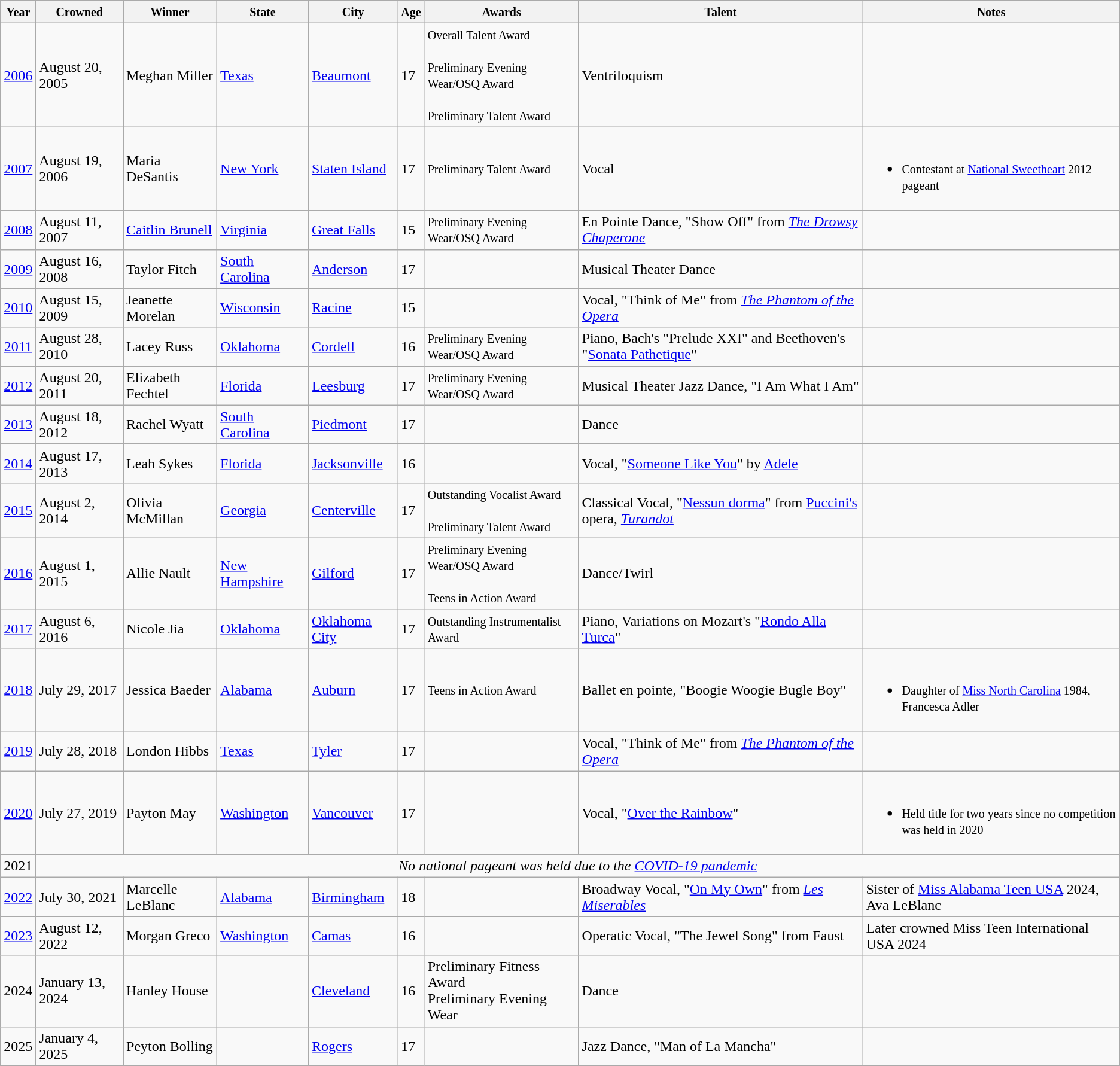<table class="wikitable sortable">
<tr>
<th><small>Year</small></th>
<th><small>Crowned</small></th>
<th><small>Winner</small></th>
<th><small>State</small></th>
<th><small>City</small></th>
<th><small>Age</small></th>
<th><small>Awards</small></th>
<th><small>Talent</small></th>
<th><small>Notes</small></th>
</tr>
<tr>
<td style="text-align:center;"><a href='#'>2006</a></td>
<td>August 20, 2005</td>
<td>Meghan Miller</td>
<td> <a href='#'>Texas</a></td>
<td><a href='#'>Beaumont</a></td>
<td>17</td>
<td><small>Overall Talent Award<br><br>Preliminary Evening Wear/OSQ Award<br><br>Preliminary Talent Award</small></td>
<td>Ventriloquism</td>
<td></td>
</tr>
<tr>
<td style="text-align:center;"><a href='#'>2007</a></td>
<td>August 19, 2006</td>
<td>Maria DeSantis</td>
<td> <a href='#'>New York</a></td>
<td><a href='#'>Staten Island</a></td>
<td>17</td>
<td><small>Preliminary Talent Award</small></td>
<td>Vocal</td>
<td><br><ul><li><small>Contestant at <a href='#'>National Sweetheart</a> 2012 pageant</small></li></ul></td>
</tr>
<tr>
<td style="text-align:center;"><a href='#'>2008</a></td>
<td>August 11, 2007</td>
<td><a href='#'>Caitlin Brunell</a></td>
<td> <a href='#'>Virginia</a></td>
<td><a href='#'>Great Falls</a></td>
<td>15</td>
<td><small>Preliminary Evening Wear/OSQ Award</small></td>
<td>En Pointe Dance, "Show Off" from <em><a href='#'>The Drowsy Chaperone</a></em></td>
<td></td>
</tr>
<tr>
<td style="text-align:center;"><a href='#'>2009</a></td>
<td>August 16, 2008</td>
<td>Taylor Fitch</td>
<td> <a href='#'>South Carolina</a></td>
<td><a href='#'>Anderson</a></td>
<td>17</td>
<td></td>
<td>Musical Theater Dance</td>
<td></td>
</tr>
<tr>
<td style="text-align:center;"><a href='#'>2010</a></td>
<td>August 15, 2009</td>
<td>Jeanette Morelan</td>
<td> <a href='#'>Wisconsin</a></td>
<td><a href='#'>Racine</a></td>
<td>15</td>
<td></td>
<td>Vocal, "Think of Me" from <em><a href='#'>The Phantom of the Opera</a></em></td>
<td></td>
</tr>
<tr>
<td style="text-align:center;"><a href='#'>2011</a></td>
<td>August 28, 2010</td>
<td>Lacey Russ</td>
<td> <a href='#'>Oklahoma</a></td>
<td><a href='#'>Cordell</a></td>
<td>16</td>
<td><small>Preliminary Evening Wear/OSQ Award</small></td>
<td>Piano, Bach's "Prelude XXI" and Beethoven's "<a href='#'>Sonata Pathetique</a>"</td>
<td></td>
</tr>
<tr>
<td style="text-align:center;"><a href='#'>2012</a></td>
<td>August 20, 2011</td>
<td>Elizabeth Fechtel</td>
<td> <a href='#'>Florida</a></td>
<td><a href='#'>Leesburg</a></td>
<td>17</td>
<td><small>Preliminary Evening Wear/OSQ Award</small></td>
<td>Musical Theater Jazz Dance, "I Am What I Am"</td>
<td></td>
</tr>
<tr>
<td style="text-align:center;"><a href='#'>2013</a></td>
<td>August 18, 2012</td>
<td>Rachel Wyatt</td>
<td> <a href='#'>South Carolina</a></td>
<td><a href='#'>Piedmont</a></td>
<td>17</td>
<td></td>
<td>Dance</td>
<td></td>
</tr>
<tr>
<td style="text-align:center;"><a href='#'>2014</a></td>
<td>August 17, 2013</td>
<td>Leah Sykes</td>
<td> <a href='#'>Florida</a></td>
<td><a href='#'>Jacksonville</a></td>
<td>16</td>
<td></td>
<td>Vocal, "<a href='#'>Someone Like You</a>" by <a href='#'>Adele</a></td>
<td><small></small></td>
</tr>
<tr>
<td style="text-align:center;"><a href='#'>2015</a></td>
<td>August 2, 2014</td>
<td>Olivia McMillan</td>
<td> <a href='#'>Georgia</a></td>
<td><a href='#'>Centerville</a></td>
<td>17</td>
<td><small>Outstanding Vocalist Award<br><br>Preliminary Talent Award</small></td>
<td>Classical Vocal, "<a href='#'>Nessun dorma</a>" from <a href='#'>Puccini's</a> opera, <em><a href='#'>Turandot</a></em></td>
<td></td>
</tr>
<tr>
<td style="text-align:center;"><a href='#'>2016</a></td>
<td>August 1, 2015</td>
<td>Allie Nault</td>
<td> <a href='#'>New Hampshire</a></td>
<td><a href='#'>Gilford</a></td>
<td>17</td>
<td><small>Preliminary Evening Wear/OSQ Award<br><br>Teens in Action Award</small></td>
<td>Dance/Twirl</td>
<td></td>
</tr>
<tr>
<td style="text-align:center;"><a href='#'>2017</a></td>
<td>August 6, 2016</td>
<td>Nicole Jia</td>
<td> <a href='#'>Oklahoma</a></td>
<td><a href='#'>Oklahoma City</a></td>
<td>17</td>
<td><small>Outstanding Instrumentalist Award</small></td>
<td>Piano,  Variations on Mozart's "<a href='#'>Rondo Alla Turca</a>"</td>
<td></td>
</tr>
<tr>
<td style="text-align:center;"><a href='#'>2018</a></td>
<td>July 29, 2017</td>
<td>Jessica Baeder</td>
<td> <a href='#'>Alabama</a></td>
<td><a href='#'>Auburn</a></td>
<td>17</td>
<td><small>Teens in Action Award</small></td>
<td>Ballet en pointe, "Boogie Woogie Bugle Boy"</td>
<td><br><ul><li><small>Daughter of <a href='#'>Miss North Carolina</a> 1984, Francesca Adler</small></li></ul></td>
</tr>
<tr>
<td style="text-align:center;"><a href='#'>2019</a></td>
<td>July 28, 2018</td>
<td>London Hibbs</td>
<td> <a href='#'>Texas</a></td>
<td><a href='#'>Tyler</a></td>
<td>17</td>
<td></td>
<td>Vocal, "Think of Me" from <em><a href='#'>The Phantom of the Opera</a></em></td>
<td></td>
</tr>
<tr>
<td style="text-align:center;"><a href='#'>2020</a></td>
<td>July 27, 2019</td>
<td>Payton May</td>
<td> <a href='#'>Washington</a></td>
<td><a href='#'>Vancouver</a></td>
<td>17</td>
<td></td>
<td>Vocal, "<a href='#'>Over the Rainbow</a>"</td>
<td><br><ul><li><small>Held title for two years since no competition was held in 2020</small></li></ul></td>
</tr>
<tr>
<td style="text-align:center;">2021</td>
<td colspan="8" align="center"><em>No national pageant was held due to the <a href='#'>COVID-19 pandemic</a></em></td>
</tr>
<tr>
<td style="text-align:center;"><a href='#'>2022</a></td>
<td>July 30, 2021</td>
<td>Marcelle LeBlanc</td>
<td> <a href='#'>Alabama</a></td>
<td><a href='#'>Birmingham</a></td>
<td>18</td>
<td><br><br></td>
<td>Broadway Vocal, "<a href='#'>On My Own</a>" from <em><a href='#'>Les Miserables</a></em></td>
<td>Sister of <a href='#'>Miss Alabama Teen USA</a> 2024, Ava LeBlanc</td>
</tr>
<tr>
<td style="text-align:center;"><a href='#'>2023</a></td>
<td>August 12, 2022</td>
<td>Morgan Greco</td>
<td> <a href='#'>Washington</a></td>
<td><a href='#'>Camas</a></td>
<td>16</td>
<td><br></td>
<td>Operatic Vocal, "The Jewel Song" from Faust</td>
<td>Later crowned Miss Teen International USA 2024</td>
</tr>
<tr>
<td>2024</td>
<td>January 13, 2024</td>
<td>Hanley House</td>
<td></td>
<td><a href='#'>Cleveland</a></td>
<td>16</td>
<td>Preliminary Fitness Award<br>Preliminary Evening Wear</td>
<td>Dance</td>
<td></td>
</tr>
<tr>
<td>2025</td>
<td>January 4, 2025</td>
<td>Peyton Bolling</td>
<td></td>
<td><a href='#'>Rogers</a></td>
<td>17</td>
<td></td>
<td>Jazz Dance, "Man of La Mancha"</td>
<td></td>
</tr>
</table>
